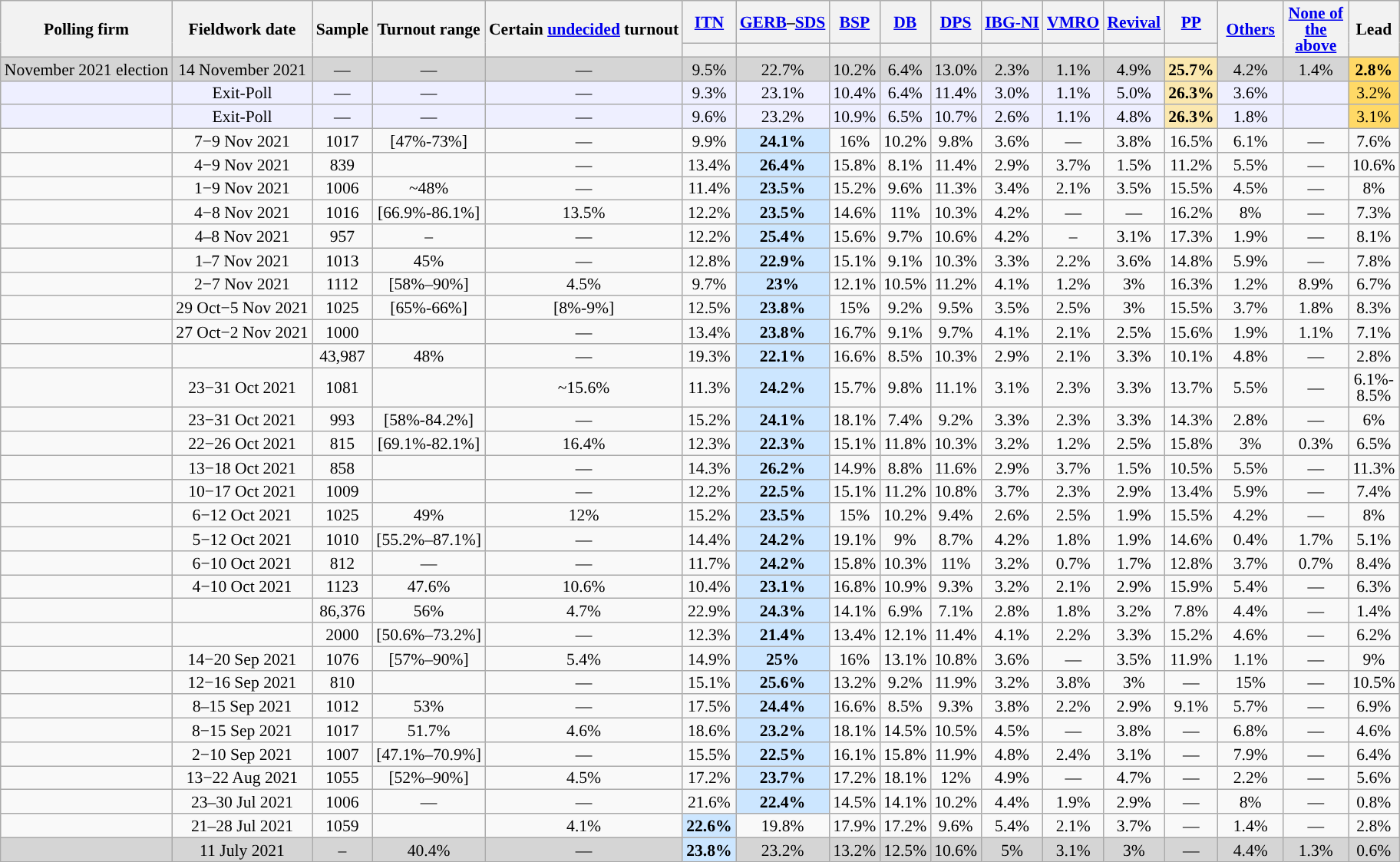<table class="wikitable sortable" style="text-align:center;font-size:90%;line-height:14px;">
<tr>
<th rowspan="2">Polling firm</th>
<th rowspan="2">Fieldwork date</th>
<th rowspan="2">Sample</th>
<th rowspan="2">Turnout range</th>
<th rowspan="2">Certain <a href='#'>undecided</a> turnout</th>
<th><a href='#'>ITN</a></th>
<th><a href='#'>GERB</a>–<a href='#'>SDS</a></th>
<th><a href='#'>BSP</a></th>
<th><a href='#'>DB</a></th>
<th><a href='#'>DPS</a></th>
<th><a href='#'>IBG-NI</a></th>
<th><a href='#'>VMRO</a></th>
<th><a href='#'>Revival</a></th>
<th><a href='#'>PP</a></th>
<th rowspan="2" class="unsortable" style="width:50px;"><a href='#'>Others</a></th>
<th rowspan="2" class="unsortable" style="width:50px;"><a href='#'>None of the above</a></th>
<th rowspan="2">Lead</th>
</tr>
<tr>
<th class="unsortable" style="color:inherit;background:"></th>
<th class="unsortable" style="color:inherit;background:"></th>
<th class="unsortable" style="color:inherit;background:"></th>
<th class="unsortable" style="color:inherit;background:"></th>
<th class="unsortable" style="color:inherit;background:"></th>
<th class="unsortable" style="color:inherit;background:"></th>
<th class="unsortable" style="color:inherit;background:"></th>
<th class="unsortable" style="color:inherit;background:"></th>
<th class="unsortable" style="color:inherit;background:"></th>
</tr>
<tr style="background:#D5D5D5;">
<td>November 2021 election</td>
<td>14 November 2021</td>
<td>—</td>
<td>—</td>
<td>—</td>
<td>9.5%</td>
<td>22.7%</td>
<td>10.2%</td>
<td>6.4%</td>
<td>13.0%</td>
<td>2.3%</td>
<td>1.1%</td>
<td>4.9%</td>
<td style="background:#FBE8AF"><strong>25.7%</strong></td>
<td>4.2%</td>
<td>1.4%</td>
<th class="unsortable" style="background:#ffd966">2.8%</th>
</tr>
<tr style="background:#EEEFFF"|>
<td></td>
<td>Exit-Poll</td>
<td>—</td>
<td>—</td>
<td>—</td>
<td>9.3%</td>
<td>23.1%</td>
<td>10.4%</td>
<td>6.4%</td>
<td>11.4%</td>
<td>3.0%</td>
<td>1.1%</td>
<td>5.0%</td>
<td style="background:#FBE8AF"><strong>26.3%</strong></td>
<td>3.6%</td>
<td></td>
<td class="unsortable" style="background:#ffd966">3.2%</td>
</tr>
<tr style="background:#EEEFFF"|>
<td></td>
<td>Exit-Poll</td>
<td>—</td>
<td>—</td>
<td>—</td>
<td>9.6%</td>
<td>23.2%</td>
<td>10.9%</td>
<td>6.5%</td>
<td>10.7%</td>
<td>2.6%</td>
<td>1.1%</td>
<td>4.8%</td>
<td style="background:#FBE8AF"><strong>26.3%</strong></td>
<td>1.8%</td>
<td></td>
<td class="unsortable" style="background:#ffd966">3.1%</td>
</tr>
<tr>
<td></td>
<td data-sort-value="2021-11-09">7−9 Nov 2021</td>
<td>1017</td>
<td>[47%-73%]</td>
<td>—</td>
<td>9.9%</td>
<td style="background:#CCE6FF"><strong>24.1%</strong></td>
<td>16%</td>
<td>10.2%</td>
<td>9.8%</td>
<td>3.6%</td>
<td>—</td>
<td>3.8%</td>
<td>16.5%</td>
<td>6.1%</td>
<td>—</td>
<td style="background:">7.6%</td>
</tr>
<tr>
<td></td>
<td data-sort-value="2021-11-09">4−9 Nov 2021</td>
<td>839</td>
<td></td>
<td>—</td>
<td>13.4%</td>
<td style="background:#CCE6FF"><strong>26.4%</strong></td>
<td>15.8%</td>
<td>8.1%</td>
<td>11.4%</td>
<td>2.9%</td>
<td>3.7%</td>
<td>1.5%</td>
<td>11.2%</td>
<td>5.5%</td>
<td>—</td>
<td style="background:">10.6%</td>
</tr>
<tr>
<td></td>
<td data-sort-value="2021-11-09">1−9 Nov 2021</td>
<td>1006</td>
<td>~48%</td>
<td>—</td>
<td>11.4%</td>
<td style="background:#CCE6FF"><strong>23.5%</strong></td>
<td>15.2%</td>
<td>9.6%</td>
<td>11.3%</td>
<td>3.4%</td>
<td>2.1%</td>
<td>3.5%</td>
<td>15.5%</td>
<td>4.5%</td>
<td>—</td>
<td style="background:">8%</td>
</tr>
<tr>
<td style="letter-spacing:-1px;"></td>
<td data-sort-value="2021-11-08">4−8 Nov 2021</td>
<td>1016</td>
<td>[66.9%-86.1%]</td>
<td>13.5%</td>
<td>12.2%</td>
<td style="background:#CCE6FF"><strong>23.5%</strong></td>
<td>14.6%</td>
<td>11%</td>
<td>10.3%</td>
<td>4.2%</td>
<td>—</td>
<td>—</td>
<td>16.2%</td>
<td>8%</td>
<td>—</td>
<td style="background:">7.3%</td>
</tr>
<tr>
<td></td>
<td data-sort-value="2021-11-08">4–8 Nov 2021</td>
<td>957</td>
<td>–</td>
<td>—</td>
<td>12.2%</td>
<td style="background:#CCE6FF"><strong>25.4%</strong></td>
<td>15.6%</td>
<td>9.7%</td>
<td>10.6%</td>
<td>4.2%</td>
<td>–</td>
<td>3.1%</td>
<td>17.3%</td>
<td>1.9%</td>
<td>—</td>
<td style="background:">8.1%</td>
</tr>
<tr>
<td></td>
<td data-sort-value="2021-11-07">1–7 Nov 2021</td>
<td>1013</td>
<td>45%</td>
<td>—</td>
<td>12.8%</td>
<td style="background:#CCE6FF"><strong>22.9%</strong></td>
<td>15.1%</td>
<td>9.1%</td>
<td>10.3%</td>
<td>3.3%</td>
<td>2.2%</td>
<td>3.6%</td>
<td>14.8%</td>
<td>5.9%</td>
<td>—</td>
<td style="background:">7.8%</td>
</tr>
<tr>
<td></td>
<td data-sort-value="2021-11-07">2−7 Nov 2021</td>
<td>1112</td>
<td>[58%–90%]</td>
<td>4.5%</td>
<td>9.7%</td>
<td style="background:#CCE6FF"><strong>23%</strong></td>
<td>12.1%</td>
<td>10.5%</td>
<td>11.2%</td>
<td>4.1%</td>
<td>1.2%</td>
<td>3%</td>
<td>16.3%</td>
<td>1.2%</td>
<td>8.9%</td>
<td style="background:">6.7%</td>
</tr>
<tr>
<td></td>
<td data-sort-value="2021-11-05">29 Oct−5 Nov 2021</td>
<td>1025</td>
<td>[65%-66%]</td>
<td>[8%-9%]</td>
<td>12.5%</td>
<td style="background:#CCE6FF"><strong>23.8%</strong></td>
<td>15%</td>
<td>9.2%</td>
<td>9.5%</td>
<td>3.5%</td>
<td>2.5%</td>
<td>3%</td>
<td>15.5%</td>
<td>3.7%</td>
<td>1.8%</td>
<td style="background:">8.3%</td>
</tr>
<tr>
<td></td>
<td data-sort-value="2021-11-02">27 Oct−2 Nov 2021</td>
<td>1000</td>
<td></td>
<td>—</td>
<td>13.4%</td>
<td style="background:#CCE6FF"><strong>23.8%</strong></td>
<td>16.7%</td>
<td>9.1%</td>
<td>9.7%</td>
<td>4.1%</td>
<td>2.1%</td>
<td>2.5%</td>
<td>15.6%</td>
<td>1.9%</td>
<td>1.1%</td>
<td style="background:">7.1%</td>
</tr>
<tr>
<td style="letter-spacing:-1px;"></td>
<td data-sort-value="2021-10-01"></td>
<td>43,987</td>
<td>48%</td>
<td>—</td>
<td>19.3%</td>
<td style="background:#CCE6FF"><strong>22.1%</strong></td>
<td>16.6%</td>
<td>8.5%</td>
<td>10.3%</td>
<td>2.9%</td>
<td>2.1%</td>
<td>3.3%</td>
<td>10.1%</td>
<td>4.8%</td>
<td>—</td>
<td style="background:">2.8%</td>
</tr>
<tr>
<td></td>
<td data-sort-value="2021-10-31">23−31 Oct 2021</td>
<td>1081</td>
<td></td>
<td>~15.6%</td>
<td>11.3%</td>
<td style="background:#CCE6FF"><strong>24.2%</strong></td>
<td>15.7%</td>
<td>9.8%</td>
<td>11.1%</td>
<td>3.1%</td>
<td>2.3%</td>
<td>3.3%</td>
<td>13.7%</td>
<td>5.5%</td>
<td>—</td>
<td style="background:">6.1%-<br>8.5%</td>
</tr>
<tr>
<td></td>
<td data-sort-value="2021-10-31">23−31 Oct 2021</td>
<td>993</td>
<td>[58%-84.2%]</td>
<td>—</td>
<td>15.2%</td>
<td style="background:#CCE6FF"><strong>24.1%</strong></td>
<td>18.1%</td>
<td>7.4%</td>
<td>9.2%</td>
<td>3.3%</td>
<td>2.3%</td>
<td>3.3%</td>
<td>14.3%</td>
<td>2.8%</td>
<td>—</td>
<td style="background:">6%</td>
</tr>
<tr>
<td style="letter-spacing:-1px;"></td>
<td data-sort-value="2021-10-26">22−26 Oct 2021</td>
<td>815</td>
<td>[69.1%-82.1%]</td>
<td>16.4%</td>
<td>12.3%</td>
<td style="background:#CCE6FF"><strong>22.3%</strong></td>
<td>15.1%</td>
<td>11.8%</td>
<td>10.3%</td>
<td>3.2%</td>
<td>1.2%</td>
<td>2.5%</td>
<td>15.8%</td>
<td>3%</td>
<td>0.3%</td>
<td style="background:">6.5%</td>
</tr>
<tr>
<td></td>
<td data-sort-value="2021-10-18">13−18 Oct 2021</td>
<td>858</td>
<td></td>
<td>—</td>
<td>14.3%</td>
<td style="background:#CCE6FF"><strong>26.2%</strong></td>
<td>14.9%</td>
<td>8.8%</td>
<td>11.6%</td>
<td>2.9%</td>
<td>3.7%</td>
<td>1.5%</td>
<td>10.5%</td>
<td>5.5%</td>
<td>—</td>
<td style="background:">11.3%</td>
</tr>
<tr>
<td></td>
<td data-sort-value="2021-10-17">10−17 Oct 2021</td>
<td>1009</td>
<td></td>
<td>—</td>
<td>12.2%</td>
<td style="background:#CCE6FF"><strong>22.5%</strong></td>
<td>15.1%</td>
<td>11.2%</td>
<td>10.8%</td>
<td>3.7%</td>
<td>2.3%</td>
<td>2.9%</td>
<td>13.4%</td>
<td>5.9%</td>
<td>—</td>
<td style="background:">7.4%</td>
</tr>
<tr>
<td></td>
<td data-sort-value="2021-10-12">6−12 Oct 2021</td>
<td>1025</td>
<td>49%</td>
<td>12%</td>
<td>15.2%</td>
<td style="background:#CCE6FF"><strong>23.5%</strong></td>
<td>15%</td>
<td>10.2%</td>
<td>9.4%</td>
<td>2.6%</td>
<td>2.5%</td>
<td>1.9%</td>
<td>15.5%</td>
<td>4.2%</td>
<td>—</td>
<td style="background:">8%</td>
</tr>
<tr>
<td></td>
<td data-sort-value="2021-10-12">5−12 Oct 2021</td>
<td>1010</td>
<td>[55.2%–87.1%]</td>
<td>—</td>
<td>14.4%</td>
<td style="background:#CCE6FF"><strong>24.2%</strong></td>
<td>19.1%</td>
<td>9%</td>
<td>8.7%</td>
<td>4.2%</td>
<td>1.8%</td>
<td>1.9%</td>
<td>14.6%</td>
<td>0.4%</td>
<td>1.7%</td>
<td style="background:">5.1%</td>
</tr>
<tr>
<td style="letter-spacing:-1px;"></td>
<td data-sort-value="2021-10-10">6−10 Oct 2021</td>
<td>812</td>
<td>—</td>
<td>—</td>
<td>11.7%</td>
<td style="background:#CCE6FF"><strong>24.2%</strong></td>
<td>15.8%</td>
<td>10.3%</td>
<td>11%</td>
<td>3.2%</td>
<td>0.7%</td>
<td>1.7%</td>
<td>12.8%</td>
<td>3.7%</td>
<td>0.7%</td>
<td style="background:">8.4%</td>
</tr>
<tr>
<td></td>
<td data-sort-value="2021-10-10">4−10 Oct 2021</td>
<td>1123</td>
<td>47.6%</td>
<td>10.6%</td>
<td>10.4%</td>
<td style="background:#CCE6FF"><strong>23.1%</strong></td>
<td>16.8%</td>
<td>10.9%</td>
<td>9.3%</td>
<td>3.2%</td>
<td>2.1%</td>
<td>2.9%</td>
<td>15.9%</td>
<td>5.4%</td>
<td>—</td>
<td style="background:">6.3%</td>
</tr>
<tr>
<td style="letter-spacing:-1px;"></td>
<td data-sort-value="2021-10-01"></td>
<td>86,376</td>
<td>56%</td>
<td>4.7%</td>
<td>22.9%</td>
<td style="background:#CCE6FF"><strong>24.3%</strong></td>
<td>14.1%</td>
<td>6.9%</td>
<td>7.1%</td>
<td>2.8%</td>
<td>1.8%</td>
<td>3.2%</td>
<td>7.8%</td>
<td>4.4%</td>
<td>—</td>
<td style="background:">1.4%</td>
</tr>
<tr>
<td></td>
<td data-sort-value="2021-09-26"></td>
<td>2000</td>
<td>[50.6%–73.2%]</td>
<td>—</td>
<td>12.3%</td>
<td style="background:#CCE6FF"><strong>21.4%</strong></td>
<td>13.4%</td>
<td>12.1%</td>
<td>11.4%</td>
<td>4.1%</td>
<td>2.2%</td>
<td>3.3%</td>
<td>15.2%</td>
<td>4.6%</td>
<td>—</td>
<td style="background:">6.2%</td>
</tr>
<tr>
<td></td>
<td data-sort-value="2021-09-20">14−20 Sep 2021</td>
<td>1076</td>
<td>[57%–90%]</td>
<td>5.4%</td>
<td>14.9%</td>
<td style="background:#CCE6FF"><strong>25%</strong></td>
<td>16%</td>
<td>13.1%</td>
<td>10.8%</td>
<td>3.6%</td>
<td>—</td>
<td>3.5%</td>
<td>11.9%</td>
<td>1.1%</td>
<td>—</td>
<td style="background:">9%</td>
</tr>
<tr>
<td></td>
<td data-sort-value="2021-09-16">12−16 Sep 2021</td>
<td>810</td>
<td></td>
<td>—</td>
<td>15.1%</td>
<td style="background:#CCE6FF"><strong>25.6%</strong></td>
<td>13.2%</td>
<td>9.2%</td>
<td>11.9%</td>
<td>3.2%</td>
<td>3.8%</td>
<td>3%</td>
<td>—</td>
<td>15%</td>
<td>—</td>
<td style="background:">10.5%</td>
</tr>
<tr>
<td></td>
<td data-sort-value="2021-09-15">8–15 Sep 2021</td>
<td>1012</td>
<td>53%</td>
<td>—</td>
<td>17.5%</td>
<td style="background:#CCE6FF"><strong>24.4%</strong></td>
<td>16.6%</td>
<td>8.5%</td>
<td>9.3%</td>
<td>3.8%</td>
<td>2.2%</td>
<td>2.9%</td>
<td>9.1%</td>
<td>5.7%</td>
<td>—</td>
<td style="background:">6.9%</td>
</tr>
<tr>
<td></td>
<td data-sort-value="2021-09-15">8−15 Sep 2021</td>
<td>1017</td>
<td>51.7%</td>
<td>4.6%</td>
<td>18.6%</td>
<td style="background:#CCE6FF"><strong>23.2%</strong></td>
<td>18.1%</td>
<td>14.5%</td>
<td>10.5%</td>
<td>4.5%</td>
<td>—</td>
<td>3.8%</td>
<td>—</td>
<td>6.8%</td>
<td>—</td>
<td style="background:">4.6%</td>
</tr>
<tr>
<td></td>
<td data-sort-value="2021-09-10">2−10 Sep 2021</td>
<td>1007</td>
<td>[47.1%–70.9%]</td>
<td>—</td>
<td>15.5%</td>
<td style="background:#CCE6FF"><strong>22.5%</strong></td>
<td>16.1%</td>
<td>15.8%</td>
<td>11.9%</td>
<td>4.8%</td>
<td>2.4%</td>
<td>3.1%</td>
<td>—</td>
<td>7.9%</td>
<td>—</td>
<td style="background:">6.4%</td>
</tr>
<tr>
<td></td>
<td data-sort-value="2021-08-22">13−22 Aug 2021</td>
<td>1055</td>
<td>[52%–90%]</td>
<td>4.5%</td>
<td>17.2%</td>
<td style="background:#CCE6FF"><strong>23.7%</strong></td>
<td>17.2%</td>
<td>18.1%</td>
<td>12%</td>
<td>4.9%</td>
<td>—</td>
<td>4.7%</td>
<td>—</td>
<td>2.2%</td>
<td>—</td>
<td style="background:">5.6%</td>
</tr>
<tr>
<td></td>
<td data-sort-value="2021-07-30">23–30 Jul 2021</td>
<td>1006</td>
<td>—</td>
<td>—</td>
<td>21.6%</td>
<td style="background:#CCE6FF"><strong>22.4%</strong></td>
<td>14.5%</td>
<td>14.1%</td>
<td>10.2%</td>
<td>4.4%</td>
<td>1.9%</td>
<td>2.9%</td>
<td>—</td>
<td>8%</td>
<td>—</td>
<td style="background:">0.8%</td>
</tr>
<tr>
<td></td>
<td data-sort-value="2021-07-28">21–28 Jul 2021</td>
<td>1059</td>
<td></td>
<td>4.1%</td>
<td style="background:#CCE6FF"><strong>22.6%</strong></td>
<td>19.8%</td>
<td>17.9%</td>
<td>17.2%</td>
<td>9.6%</td>
<td>5.4%</td>
<td>2.1%</td>
<td>3.7%</td>
<td>—</td>
<td>1.4%</td>
<td>—</td>
<td style="background:">2.8%</td>
</tr>
<tr style="background:#D5D5D5;">
<td></td>
<td data-sort-value="2021-07-11">11 July 2021</td>
<td>–</td>
<td>40.4%</td>
<td>—</td>
<td style="background:#CCE6FF"><strong>23.8%</strong></td>
<td>23.2%</td>
<td>13.2%</td>
<td>12.5%</td>
<td>10.6%</td>
<td>5%</td>
<td>3.1%</td>
<td>3%</td>
<td>—</td>
<td>4.4%</td>
<td>1.3%</td>
<td style="background:">0.6%</td>
</tr>
</table>
